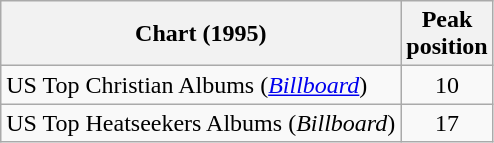<table class="wikitable">
<tr>
<th>Chart (1995)</th>
<th>Peak<br>position</th>
</tr>
<tr>
<td>US Top Christian Albums (<em><a href='#'>Billboard</a></em>)</td>
<td style="text-align:center;">10</td>
</tr>
<tr>
<td>US Top Heatseekers Albums (<em>Billboard</em>)</td>
<td style="text-align:center;">17</td>
</tr>
</table>
